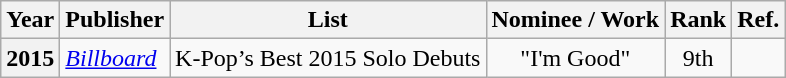<table class="wikitable plainrowheaders sortable">
<tr>
<th>Year</th>
<th>Publisher</th>
<th>List</th>
<th>Nominee / Work</th>
<th>Rank</th>
<th>Ref.</th>
</tr>
<tr>
<th scope=row align="center">2015</th>
<td><a href='#'><em>Billboard</em></a></td>
<td>K-Pop’s Best 2015 Solo Debuts</td>
<td align="center">"I'm Good"</td>
<td align="center">9th</td>
<td align="center"></td>
</tr>
</table>
